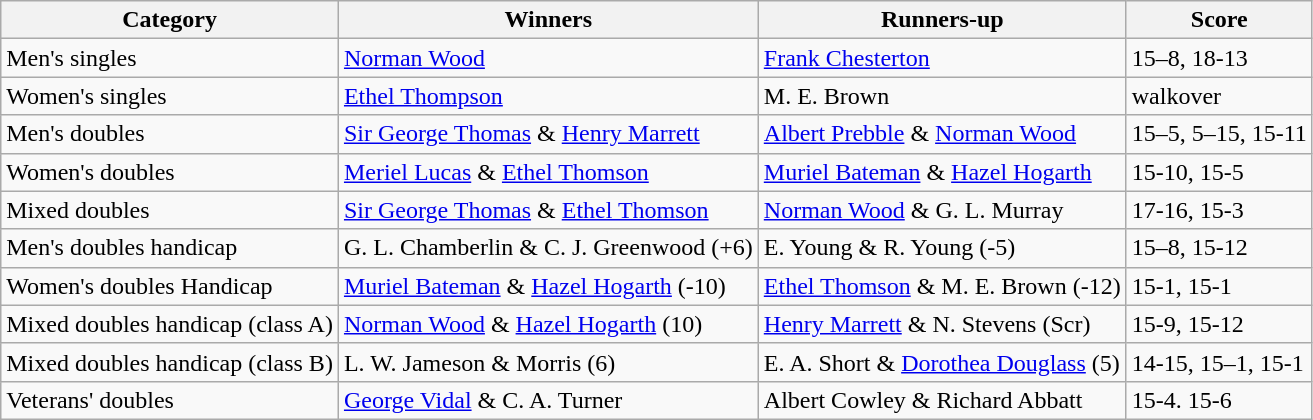<table class=wikitable>
<tr>
<th>Category</th>
<th>Winners</th>
<th>Runners-up</th>
<th>Score</th>
</tr>
<tr>
<td>Men's singles</td>
<td> <a href='#'>Norman Wood</a></td>
<td> <a href='#'>Frank Chesterton</a></td>
<td>15–8, 18-13</td>
</tr>
<tr>
<td>Women's singles</td>
<td> <a href='#'>Ethel Thompson</a></td>
<td> M. E. Brown</td>
<td>walkover</td>
</tr>
<tr>
<td>Men's doubles</td>
<td> <a href='#'>Sir George Thomas</a> & <a href='#'>Henry Marrett</a></td>
<td> <a href='#'>Albert Prebble</a> & <a href='#'>Norman Wood</a></td>
<td>15–5, 5–15, 15-11</td>
</tr>
<tr>
<td>Women's doubles</td>
<td> <a href='#'>Meriel Lucas</a> & <a href='#'>Ethel Thomson</a></td>
<td> <a href='#'>Muriel Bateman</a> & <a href='#'>Hazel Hogarth</a></td>
<td>15-10, 15-5</td>
</tr>
<tr>
<td>Mixed doubles</td>
<td> <a href='#'>Sir George Thomas</a> & <a href='#'>Ethel Thomson</a></td>
<td> <a href='#'>Norman Wood</a> & G. L. Murray</td>
<td>17-16, 15-3</td>
</tr>
<tr>
<td>Men's doubles handicap</td>
<td> G. L. Chamberlin & C. J. Greenwood (+6)</td>
<td> E. Young & R. Young (-5)</td>
<td>15–8, 15-12</td>
</tr>
<tr>
<td>Women's doubles Handicap</td>
<td> <a href='#'>Muriel Bateman</a> & <a href='#'>Hazel Hogarth</a> (-10)</td>
<td> <a href='#'>Ethel Thomson</a> & M. E. Brown (-12)</td>
<td>15-1, 15-1</td>
</tr>
<tr>
<td>Mixed doubles handicap (class A)</td>
<td> <a href='#'>Norman Wood</a> & <a href='#'>Hazel Hogarth</a> (10)</td>
<td> <a href='#'>Henry Marrett</a> & N. Stevens (Scr)</td>
<td>15-9, 15-12</td>
</tr>
<tr>
<td>Mixed doubles handicap (class B)</td>
<td> L. W. Jameson & Morris (6)</td>
<td> E. A. Short & <a href='#'>Dorothea Douglass</a> (5)</td>
<td>14-15, 15–1, 15-1</td>
</tr>
<tr>
<td>Veterans' doubles</td>
<td> <a href='#'>George Vidal</a> & C. A. Turner</td>
<td> Albert Cowley & Richard Abbatt</td>
<td>15-4. 15-6</td>
</tr>
</table>
